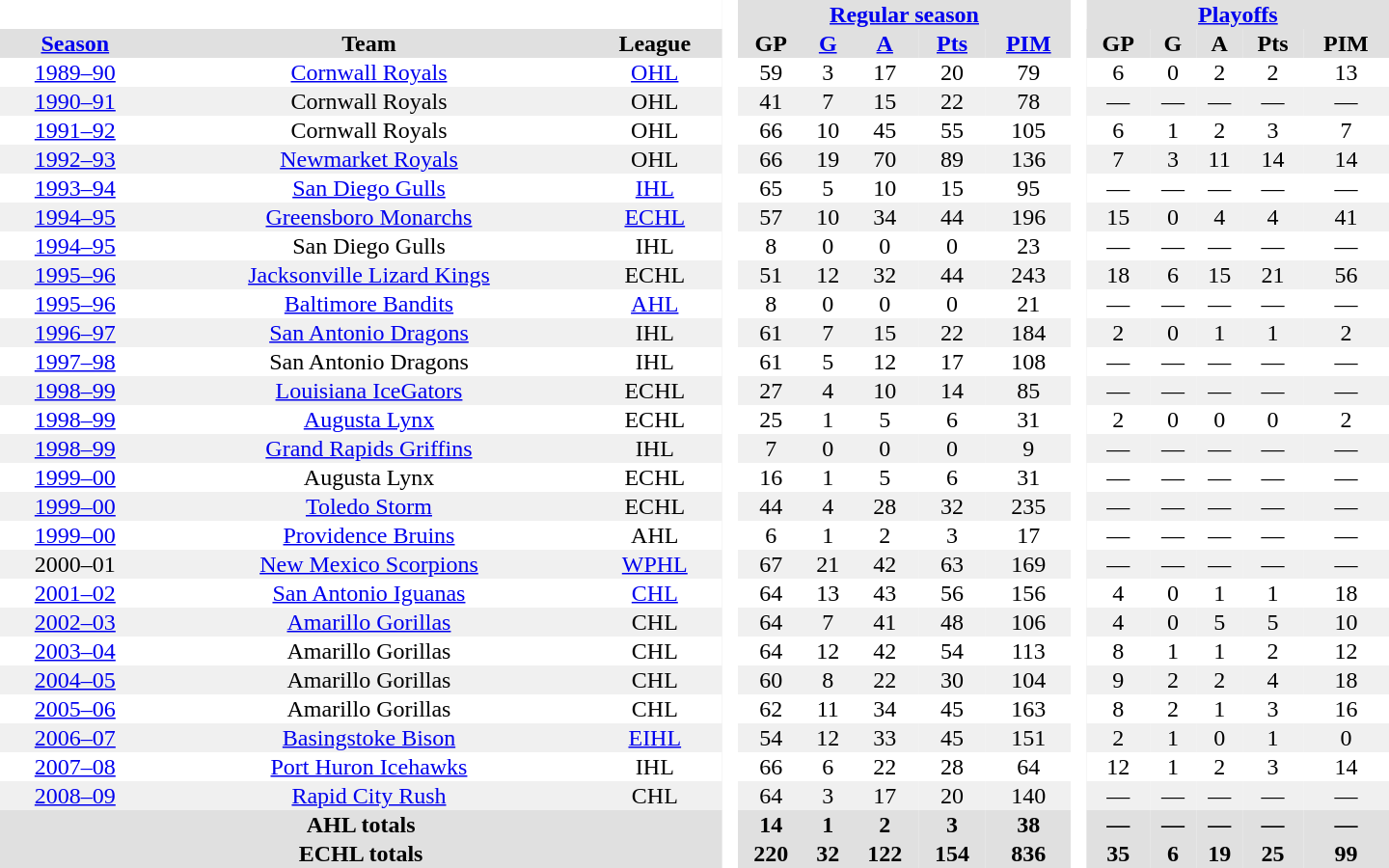<table border="0" cellpadding="1" cellspacing="0" style="text-align:center; width:60em">
<tr bgcolor="#e0e0e0">
<th colspan="3" bgcolor="#ffffff"> </th>
<th rowspan="99" bgcolor="#ffffff"> </th>
<th colspan="5"><a href='#'>Regular season</a></th>
<th rowspan="99" bgcolor="#ffffff"> </th>
<th colspan="5"><a href='#'>Playoffs</a></th>
</tr>
<tr bgcolor="#e0e0e0">
<th><a href='#'>Season</a></th>
<th>Team</th>
<th>League</th>
<th>GP</th>
<th><a href='#'>G</a></th>
<th><a href='#'>A</a></th>
<th><a href='#'>Pts</a></th>
<th><a href='#'>PIM</a></th>
<th>GP</th>
<th>G</th>
<th>A</th>
<th>Pts</th>
<th>PIM</th>
</tr>
<tr>
<td><a href='#'>1989–90</a></td>
<td><a href='#'>Cornwall Royals</a></td>
<td><a href='#'>OHL</a></td>
<td>59</td>
<td>3</td>
<td>17</td>
<td>20</td>
<td>79</td>
<td>6</td>
<td>0</td>
<td>2</td>
<td>2</td>
<td>13</td>
</tr>
<tr bgcolor="#f0f0f0">
<td><a href='#'>1990–91</a></td>
<td>Cornwall Royals</td>
<td>OHL</td>
<td>41</td>
<td>7</td>
<td>15</td>
<td>22</td>
<td>78</td>
<td>—</td>
<td>—</td>
<td>—</td>
<td>—</td>
<td>—</td>
</tr>
<tr>
<td><a href='#'>1991–92</a></td>
<td>Cornwall Royals</td>
<td>OHL</td>
<td>66</td>
<td>10</td>
<td>45</td>
<td>55</td>
<td>105</td>
<td>6</td>
<td>1</td>
<td>2</td>
<td>3</td>
<td>7</td>
</tr>
<tr bgcolor="#f0f0f0">
<td><a href='#'>1992–93</a></td>
<td><a href='#'>Newmarket Royals</a></td>
<td>OHL</td>
<td>66</td>
<td>19</td>
<td>70</td>
<td>89</td>
<td>136</td>
<td>7</td>
<td>3</td>
<td>11</td>
<td>14</td>
<td>14</td>
</tr>
<tr>
<td><a href='#'>1993–94</a></td>
<td><a href='#'>San Diego Gulls</a></td>
<td><a href='#'>IHL</a></td>
<td>65</td>
<td>5</td>
<td>10</td>
<td>15</td>
<td>95</td>
<td>—</td>
<td>—</td>
<td>—</td>
<td>—</td>
<td>—</td>
</tr>
<tr bgcolor="#f0f0f0">
<td><a href='#'>1994–95</a></td>
<td><a href='#'>Greensboro Monarchs</a></td>
<td><a href='#'>ECHL</a></td>
<td>57</td>
<td>10</td>
<td>34</td>
<td>44</td>
<td>196</td>
<td>15</td>
<td>0</td>
<td>4</td>
<td>4</td>
<td>41</td>
</tr>
<tr>
<td><a href='#'>1994–95</a></td>
<td>San Diego Gulls</td>
<td>IHL</td>
<td>8</td>
<td>0</td>
<td>0</td>
<td>0</td>
<td>23</td>
<td>—</td>
<td>—</td>
<td>—</td>
<td>—</td>
<td>—</td>
</tr>
<tr bgcolor="#f0f0f0">
<td><a href='#'>1995–96</a></td>
<td><a href='#'>Jacksonville Lizard Kings</a></td>
<td>ECHL</td>
<td>51</td>
<td>12</td>
<td>32</td>
<td>44</td>
<td>243</td>
<td>18</td>
<td>6</td>
<td>15</td>
<td>21</td>
<td>56</td>
</tr>
<tr>
<td><a href='#'>1995–96</a></td>
<td><a href='#'>Baltimore Bandits</a></td>
<td><a href='#'>AHL</a></td>
<td>8</td>
<td>0</td>
<td>0</td>
<td>0</td>
<td>21</td>
<td>—</td>
<td>—</td>
<td>—</td>
<td>—</td>
<td>—</td>
</tr>
<tr bgcolor="#f0f0f0">
<td><a href='#'>1996–97</a></td>
<td><a href='#'>San Antonio Dragons</a></td>
<td>IHL</td>
<td>61</td>
<td>7</td>
<td>15</td>
<td>22</td>
<td>184</td>
<td>2</td>
<td>0</td>
<td>1</td>
<td>1</td>
<td>2</td>
</tr>
<tr>
<td><a href='#'>1997–98</a></td>
<td>San Antonio Dragons</td>
<td>IHL</td>
<td>61</td>
<td>5</td>
<td>12</td>
<td>17</td>
<td>108</td>
<td>—</td>
<td>—</td>
<td>—</td>
<td>—</td>
<td>—</td>
</tr>
<tr bgcolor="#f0f0f0">
<td><a href='#'>1998–99</a></td>
<td><a href='#'>Louisiana IceGators</a></td>
<td>ECHL</td>
<td>27</td>
<td>4</td>
<td>10</td>
<td>14</td>
<td>85</td>
<td>—</td>
<td>—</td>
<td>—</td>
<td>—</td>
<td>—</td>
</tr>
<tr>
<td><a href='#'>1998–99</a></td>
<td><a href='#'>Augusta Lynx</a></td>
<td>ECHL</td>
<td>25</td>
<td>1</td>
<td>5</td>
<td>6</td>
<td>31</td>
<td>2</td>
<td>0</td>
<td>0</td>
<td>0</td>
<td>2</td>
</tr>
<tr bgcolor="#f0f0f0">
<td><a href='#'>1998–99</a></td>
<td><a href='#'>Grand Rapids Griffins</a></td>
<td>IHL</td>
<td>7</td>
<td>0</td>
<td>0</td>
<td>0</td>
<td>9</td>
<td>—</td>
<td>—</td>
<td>—</td>
<td>—</td>
<td>—</td>
</tr>
<tr>
<td><a href='#'>1999–00</a></td>
<td>Augusta Lynx</td>
<td>ECHL</td>
<td>16</td>
<td>1</td>
<td>5</td>
<td>6</td>
<td>31</td>
<td>—</td>
<td>—</td>
<td>—</td>
<td>—</td>
<td>—</td>
</tr>
<tr bgcolor="#f0f0f0">
<td><a href='#'>1999–00</a></td>
<td><a href='#'>Toledo Storm</a></td>
<td>ECHL</td>
<td>44</td>
<td>4</td>
<td>28</td>
<td>32</td>
<td>235</td>
<td>—</td>
<td>—</td>
<td>—</td>
<td>—</td>
<td>—</td>
</tr>
<tr>
<td><a href='#'>1999–00</a></td>
<td><a href='#'>Providence Bruins</a></td>
<td>AHL</td>
<td>6</td>
<td>1</td>
<td>2</td>
<td>3</td>
<td>17</td>
<td>—</td>
<td>—</td>
<td>—</td>
<td>—</td>
<td>—</td>
</tr>
<tr bgcolor="#f0f0f0">
<td>2000–01</td>
<td><a href='#'>New Mexico Scorpions</a></td>
<td><a href='#'>WPHL</a></td>
<td>67</td>
<td>21</td>
<td>42</td>
<td>63</td>
<td>169</td>
<td>—</td>
<td>—</td>
<td>—</td>
<td>—</td>
<td>—</td>
</tr>
<tr>
<td><a href='#'>2001–02</a></td>
<td><a href='#'>San Antonio Iguanas</a></td>
<td><a href='#'>CHL</a></td>
<td>64</td>
<td>13</td>
<td>43</td>
<td>56</td>
<td>156</td>
<td>4</td>
<td>0</td>
<td>1</td>
<td>1</td>
<td>18</td>
</tr>
<tr bgcolor="#f0f0f0">
<td><a href='#'>2002–03</a></td>
<td><a href='#'>Amarillo Gorillas</a></td>
<td>CHL</td>
<td>64</td>
<td>7</td>
<td>41</td>
<td>48</td>
<td>106</td>
<td>4</td>
<td>0</td>
<td>5</td>
<td>5</td>
<td>10</td>
</tr>
<tr>
<td><a href='#'>2003–04</a></td>
<td>Amarillo Gorillas</td>
<td>CHL</td>
<td>64</td>
<td>12</td>
<td>42</td>
<td>54</td>
<td>113</td>
<td>8</td>
<td>1</td>
<td>1</td>
<td>2</td>
<td>12</td>
</tr>
<tr bgcolor="#f0f0f0">
<td><a href='#'>2004–05</a></td>
<td>Amarillo Gorillas</td>
<td>CHL</td>
<td>60</td>
<td>8</td>
<td>22</td>
<td>30</td>
<td>104</td>
<td>9</td>
<td>2</td>
<td>2</td>
<td>4</td>
<td>18</td>
</tr>
<tr>
<td><a href='#'>2005–06</a></td>
<td>Amarillo Gorillas</td>
<td>CHL</td>
<td>62</td>
<td>11</td>
<td>34</td>
<td>45</td>
<td>163</td>
<td>8</td>
<td>2</td>
<td>1</td>
<td>3</td>
<td>16</td>
</tr>
<tr bgcolor="#f0f0f0">
<td><a href='#'>2006–07</a></td>
<td><a href='#'>Basingstoke Bison</a></td>
<td><a href='#'>EIHL</a></td>
<td>54</td>
<td>12</td>
<td>33</td>
<td>45</td>
<td>151</td>
<td>2</td>
<td>1</td>
<td>0</td>
<td>1</td>
<td>0</td>
</tr>
<tr>
<td><a href='#'>2007–08</a></td>
<td><a href='#'>Port Huron Icehawks</a></td>
<td>IHL</td>
<td>66</td>
<td>6</td>
<td>22</td>
<td>28</td>
<td>64</td>
<td>12</td>
<td>1</td>
<td>2</td>
<td>3</td>
<td>14</td>
</tr>
<tr bgcolor="#f0f0f0">
<td><a href='#'>2008–09</a></td>
<td><a href='#'>Rapid City Rush</a></td>
<td>CHL</td>
<td>64</td>
<td>3</td>
<td>17</td>
<td>20</td>
<td>140</td>
<td>—</td>
<td>—</td>
<td>—</td>
<td>—</td>
<td>—</td>
</tr>
<tr>
</tr>
<tr ALIGN="center" bgcolor="#e0e0e0">
<th colspan="3">AHL totals</th>
<th ALIGN="center">14</th>
<th ALIGN="center">1</th>
<th ALIGN="center">2</th>
<th ALIGN="center">3</th>
<th ALIGN="center">38</th>
<th ALIGN="center">—</th>
<th ALIGN="center">—</th>
<th ALIGN="center">—</th>
<th ALIGN="center">—</th>
<th ALIGN="center">—</th>
</tr>
<tr>
</tr>
<tr ALIGN="center" bgcolor="#e0e0e0">
<th colspan="3">ECHL totals</th>
<th ALIGN="center">220</th>
<th ALIGN="center">32</th>
<th ALIGN="center">122</th>
<th ALIGN="center">154</th>
<th ALIGN="center">836</th>
<th ALIGN="center">35</th>
<th ALIGN="center">6</th>
<th ALIGN="center">19</th>
<th ALIGN="center">25</th>
<th ALIGN="center">99</th>
</tr>
</table>
